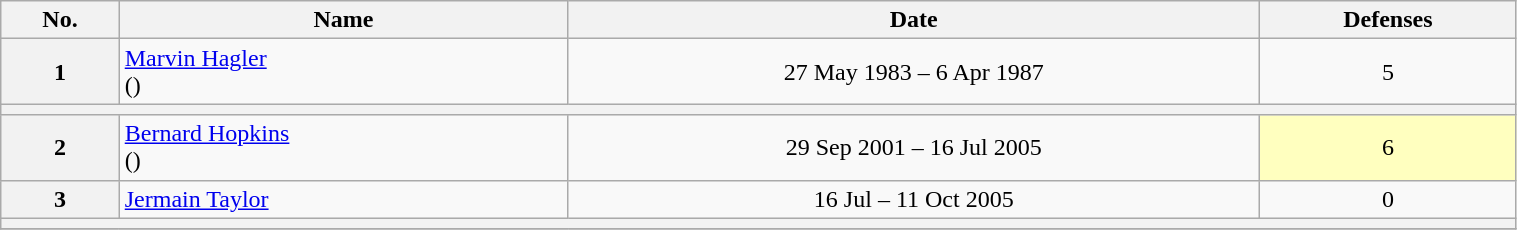<table class="wikitable sortable" style="width:80%">
<tr>
<th>No.</th>
<th>Name</th>
<th>Date</th>
<th>Defenses</th>
</tr>
<tr align=center>
<th>1</th>
<td align=left><a href='#'>Marvin Hagler</a><br>()</td>
<td>27 May 1983 – 6 Apr 1987</td>
<td>5</td>
</tr>
<tr align=center>
<th colspan=4></th>
</tr>
<tr align=center>
<th>2</th>
<td align=left><a href='#'>Bernard Hopkins</a><br>()</td>
<td>29 Sep 2001 – 16 Jul 2005</td>
<td style="background:#ffffbf;">6</td>
</tr>
<tr align=center>
<th>3</th>
<td align=left><a href='#'>Jermain Taylor</a></td>
<td>16 Jul – 11 Oct 2005</td>
<td>0</td>
</tr>
<tr align=center>
<th colspan=4></th>
</tr>
<tr align=center>
</tr>
</table>
